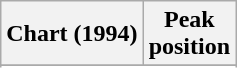<table class="wikitable sortable plainrowheaders" style="text-align:center">
<tr>
<th scope="col">Chart (1994)</th>
<th scope="col">Peak<br>position</th>
</tr>
<tr>
</tr>
<tr>
</tr>
<tr>
</tr>
<tr>
</tr>
<tr>
</tr>
<tr>
</tr>
<tr>
</tr>
<tr>
</tr>
<tr>
</tr>
<tr>
</tr>
<tr>
</tr>
</table>
